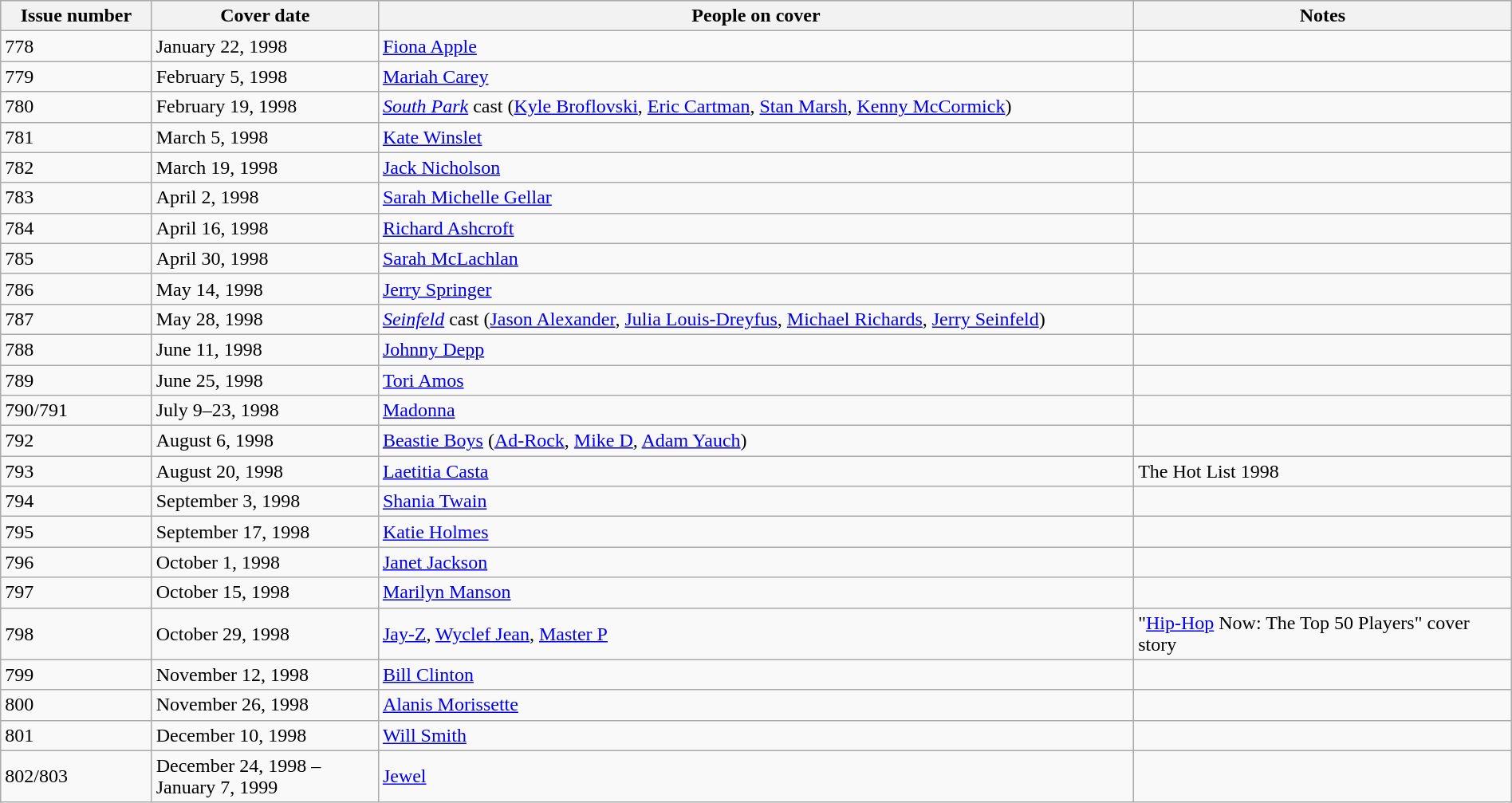<table class="wikitable sortable" style="margin:auto;width:100%;">
<tr style="background:#ccf;">
<th style="width:10%;">Issue number</th>
<th style="width:15%;">Cover date</th>
<th style="width:50%;">People on cover</th>
<th style="width:25%;">Notes</th>
</tr>
<tr>
<td>778</td>
<td>January 22, 1998</td>
<td><a href='#'>Fiona Apple</a></td>
<td></td>
</tr>
<tr>
<td>779</td>
<td>February 5, 1998</td>
<td><a href='#'>Mariah Carey</a></td>
<td></td>
</tr>
<tr>
<td>780</td>
<td>February 19, 1998</td>
<td><em><a href='#'>South Park</a></em> cast (<a href='#'>Kyle Broflovski</a>, <a href='#'>Eric Cartman</a>, <a href='#'>Stan Marsh</a>, <a href='#'>Kenny McCormick</a>)</td>
<td></td>
</tr>
<tr>
<td>781</td>
<td>March 5, 1998</td>
<td><a href='#'>Kate Winslet</a></td>
<td></td>
</tr>
<tr>
<td>782</td>
<td>March 19, 1998</td>
<td><a href='#'>Jack Nicholson</a></td>
<td></td>
</tr>
<tr>
<td>783</td>
<td>April 2, 1998</td>
<td><a href='#'>Sarah Michelle Gellar</a></td>
<td></td>
</tr>
<tr>
<td>784</td>
<td>April 16, 1998</td>
<td><a href='#'>Richard Ashcroft</a></td>
<td></td>
</tr>
<tr>
<td>785</td>
<td>April 30, 1998</td>
<td><a href='#'>Sarah McLachlan</a></td>
<td></td>
</tr>
<tr>
<td>786</td>
<td>May 14, 1998</td>
<td><a href='#'>Jerry Springer</a></td>
<td></td>
</tr>
<tr>
<td>787</td>
<td>May 28, 1998</td>
<td><em><a href='#'>Seinfeld</a></em> cast (<a href='#'>Jason Alexander</a>, <a href='#'>Julia Louis-Dreyfus</a>, <a href='#'>Michael Richards</a>, <a href='#'>Jerry Seinfeld</a>)</td>
<td></td>
</tr>
<tr>
<td>788</td>
<td>June 11, 1998</td>
<td><a href='#'>Johnny Depp</a></td>
<td></td>
</tr>
<tr>
<td>789</td>
<td>June 25, 1998</td>
<td><a href='#'>Tori Amos</a></td>
<td></td>
</tr>
<tr>
<td>790/791</td>
<td>July 9–23, 1998</td>
<td><a href='#'>Madonna</a></td>
<td></td>
</tr>
<tr>
<td>792</td>
<td>August 6, 1998</td>
<td><a href='#'>Beastie Boys</a> (<a href='#'>Ad-Rock</a>, <a href='#'>Mike D</a>, <a href='#'>Adam Yauch</a>)</td>
<td></td>
</tr>
<tr>
<td>793</td>
<td>August 20, 1998</td>
<td><a href='#'>Laetitia Casta</a></td>
<td>The Hot List 1998</td>
</tr>
<tr>
<td>794</td>
<td>September 3, 1998</td>
<td><a href='#'>Shania Twain</a></td>
<td></td>
</tr>
<tr>
<td>795</td>
<td>September 17, 1998</td>
<td><a href='#'>Katie Holmes</a></td>
<td></td>
</tr>
<tr>
<td>796</td>
<td>October 1, 1998</td>
<td><a href='#'>Janet Jackson</a></td>
<td></td>
</tr>
<tr>
<td>797</td>
<td>October 15, 1998</td>
<td><a href='#'>Marilyn Manson</a></td>
<td></td>
</tr>
<tr>
<td>798</td>
<td>October 29, 1998</td>
<td><a href='#'>Jay-Z</a>, <a href='#'>Wyclef Jean</a>, <a href='#'>Master P</a></td>
<td>"<a href='#'>Hip-Hop</a> Now: The Top 50 Players" cover story</td>
</tr>
<tr>
<td>799</td>
<td>November 12, 1998</td>
<td><a href='#'>Bill Clinton</a></td>
<td></td>
</tr>
<tr>
<td>800</td>
<td>November 26, 1998</td>
<td><a href='#'>Alanis Morissette</a></td>
<td></td>
</tr>
<tr>
<td>801</td>
<td>December 10, 1998</td>
<td><a href='#'>Will Smith</a></td>
<td></td>
</tr>
<tr>
<td>802/803</td>
<td>December 24, 1998 – January 7, 1999</td>
<td><a href='#'>Jewel</a></td>
<td></td>
</tr>
</table>
